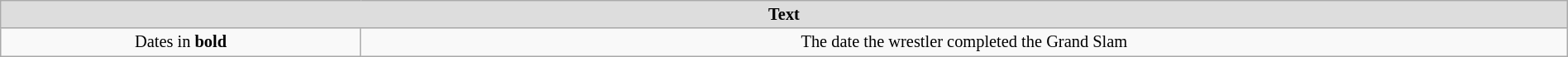<table class="wikitable" style="width:100%; font-size:85%; text-align:center;">
<tr>
<th style="background:#ddd;" colspan="2">Text</th>
</tr>
<tr>
<td>Dates in <strong>bold</strong></td>
<td>The date the wrestler completed the Grand Slam</td>
</tr>
</table>
